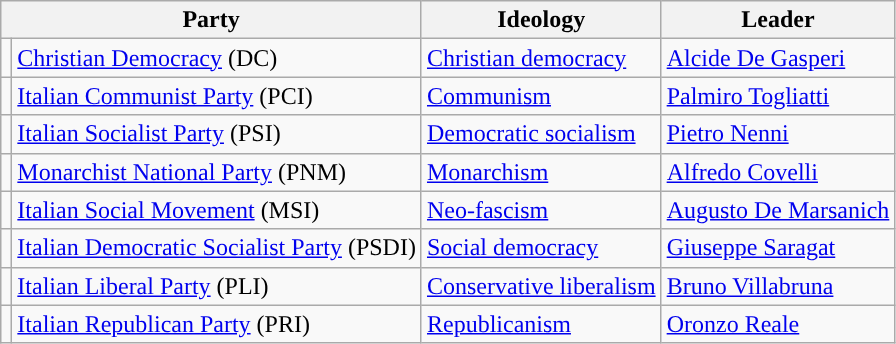<table class=wikitable style=text-align:left>
<tr>
<th colspan=2>Party</th>
<th>Ideology</th>
<th>Leader</th>
</tr>
<tr>
<td></td>
<td><a href='#'>Christian Democracy</a> (DC)</td>
<td><a href='#'>Christian democracy</a></td>
<td><a href='#'>Alcide De Gasperi</a></td>
</tr>
<tr>
<td></td>
<td><a href='#'>Italian Communist Party</a> (PCI)</td>
<td><a href='#'>Communism</a></td>
<td><a href='#'>Palmiro Togliatti</a></td>
</tr>
<tr>
<td></td>
<td><a href='#'>Italian Socialist Party</a> (PSI)</td>
<td><a href='#'>Democratic socialism</a></td>
<td><a href='#'>Pietro Nenni</a></td>
</tr>
<tr>
<td></td>
<td><a href='#'>Monarchist National Party</a> (PNM)</td>
<td><a href='#'>Monarchism</a></td>
<td><a href='#'>Alfredo Covelli</a></td>
</tr>
<tr>
<td></td>
<td><a href='#'>Italian Social Movement</a> (MSI)</td>
<td><a href='#'>Neo-fascism</a></td>
<td><a href='#'>Augusto De Marsanich</a></td>
</tr>
<tr>
<td></td>
<td><a href='#'>Italian Democratic Socialist Party</a> (PSDI)</td>
<td><a href='#'>Social democracy</a></td>
<td><a href='#'>Giuseppe Saragat</a></td>
</tr>
<tr>
<td></td>
<td><a href='#'>Italian Liberal Party</a> (PLI)</td>
<td><a href='#'>Conservative liberalism</a></td>
<td><a href='#'>Bruno Villabruna</a></td>
</tr>
<tr>
<td></td>
<td><a href='#'>Italian Republican Party</a> (PRI)</td>
<td><a href='#'>Republicanism</a></td>
<td><a href='#'>Oronzo Reale</a></td>
</tr>
</table>
